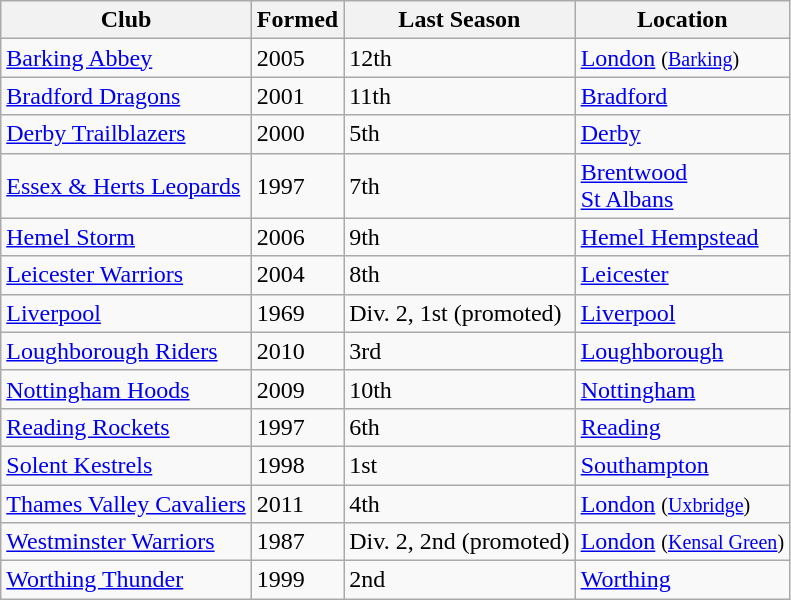<table class="wikitable sortable" style="text-align:left;">
<tr>
<th>Club</th>
<th>Formed</th>
<th>Last Season</th>
<th>Location</th>
</tr>
<tr>
<td style="text-align:left;"><a href='#'>Barking Abbey</a></td>
<td>2005</td>
<td>12th</td>
<td><a href='#'>London</a> <small>(<a href='#'>Barking</a>)</small></td>
</tr>
<tr>
<td style="text-align:left;"><a href='#'>Bradford Dragons</a></td>
<td>2001</td>
<td>11th</td>
<td><a href='#'>Bradford</a></td>
</tr>
<tr>
<td style="text-align:left;"><a href='#'>Derby Trailblazers</a></td>
<td>2000</td>
<td>5th</td>
<td><a href='#'>Derby</a></td>
</tr>
<tr>
<td style="text-align:left;"><a href='#'>Essex & Herts Leopards</a></td>
<td>1997</td>
<td>7th</td>
<td><a href='#'>Brentwood</a> <br> <a href='#'>St Albans</a></td>
</tr>
<tr>
<td style="text-align:left;"><a href='#'>Hemel Storm</a></td>
<td>2006</td>
<td>9th</td>
<td><a href='#'>Hemel Hempstead</a></td>
</tr>
<tr>
<td style="text-align:left;"><a href='#'>Leicester Warriors</a></td>
<td>2004</td>
<td>8th</td>
<td><a href='#'>Leicester</a></td>
</tr>
<tr>
<td style="text-align:left;"><a href='#'>Liverpool</a></td>
<td>1969</td>
<td>Div. 2, 1st (promoted)</td>
<td><a href='#'>Liverpool</a></td>
</tr>
<tr>
<td style="text-align:left;"><a href='#'>Loughborough Riders</a></td>
<td>2010</td>
<td>3rd</td>
<td><a href='#'>Loughborough</a></td>
</tr>
<tr>
<td style="text-align:left;"><a href='#'>Nottingham Hoods</a></td>
<td>2009</td>
<td>10th</td>
<td><a href='#'>Nottingham</a></td>
</tr>
<tr>
<td style="text-align:left;"><a href='#'>Reading Rockets</a></td>
<td>1997</td>
<td>6th</td>
<td><a href='#'>Reading</a></td>
</tr>
<tr>
<td style="text-align:left;"><a href='#'>Solent Kestrels</a></td>
<td>1998</td>
<td>1st</td>
<td><a href='#'>Southampton</a></td>
</tr>
<tr>
<td style="text-align:left;"><a href='#'>Thames Valley Cavaliers</a></td>
<td>2011</td>
<td>4th</td>
<td><a href='#'>London</a> <small>(<a href='#'>Uxbridge</a>)</small></td>
</tr>
<tr>
<td style="text-align:left;"><a href='#'>Westminster Warriors</a></td>
<td>1987</td>
<td>Div. 2, 2nd (promoted)</td>
<td><a href='#'>London</a> <small>(<a href='#'>Kensal Green</a>)</small></td>
</tr>
<tr>
<td style="text-align:left;"><a href='#'>Worthing Thunder</a></td>
<td>1999</td>
<td>2nd</td>
<td><a href='#'>Worthing</a></td>
</tr>
</table>
